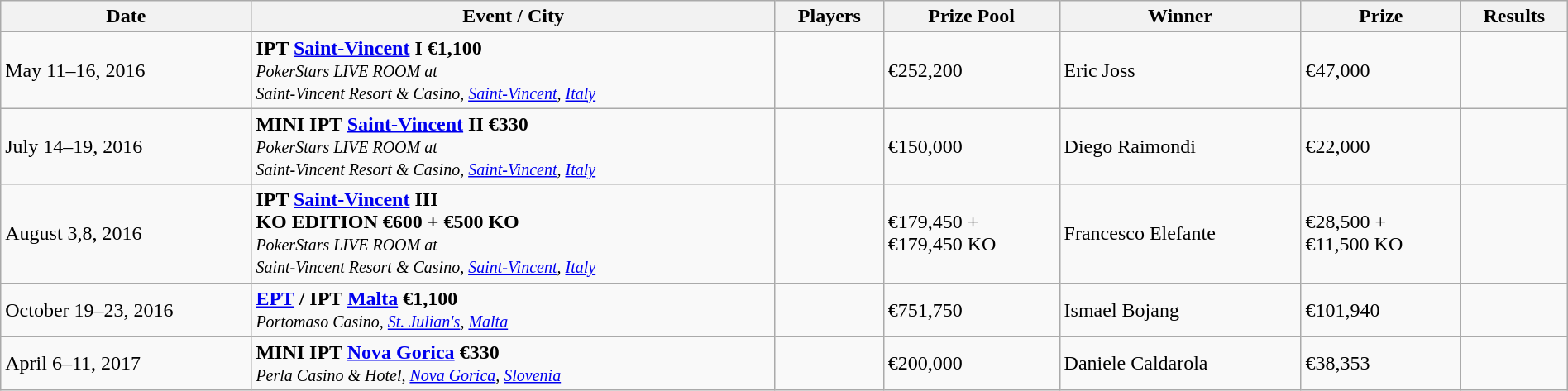<table class="wikitable" width="100%">
<tr>
<th width="16%">Date</th>
<th !width="17%">Event / City</th>
<th !width="11%">Players</th>
<th !width="12%">Prize Pool</th>
<th !width="19%">Winner</th>
<th !width="12%">Prize</th>
<th !width="11%">Results</th>
</tr>
<tr>
<td>May 11–16, 2016</td>
<td> <strong>IPT <a href='#'>Saint-Vincent</a> I €1,100</strong><br><small><em>PokerStars LIVE ROOM at<br>Saint-Vincent Resort & Casino, <a href='#'>Saint-Vincent</a>, <a href='#'>Italy</a></em></small></td>
<td></td>
<td>€252,200</td>
<td> Eric Joss</td>
<td>€47,000</td>
<td></td>
</tr>
<tr>
<td>July 14–19, 2016</td>
<td> <strong>MINI IPT <a href='#'>Saint-Vincent</a> II €330</strong><br><small><em>PokerStars LIVE ROOM at<br>Saint-Vincent Resort & Casino, <a href='#'>Saint-Vincent</a>, <a href='#'>Italy</a></em></small></td>
<td></td>
<td>€150,000</td>
<td> Diego Raimondi</td>
<td>€22,000</td>
<td></td>
</tr>
<tr>
<td>August 3,8, 2016</td>
<td> <strong>IPT <a href='#'>Saint-Vincent</a> III<br>KO EDITION €600 + €500 KO</strong><br><small><em>PokerStars LIVE ROOM at<br>Saint-Vincent Resort & Casino, <a href='#'>Saint-Vincent</a>, <a href='#'>Italy</a></em></small></td>
<td></td>
<td>€179,450 +<br>€179,450 KO</td>
<td> Francesco Elefante</td>
<td>€28,500 +<br>€11,500 KO</td>
<td></td>
</tr>
<tr>
<td>October 19–23, 2016</td>
<td> <strong><a href='#'>EPT</a> / IPT <a href='#'>Malta</a> €1,100</strong><br><small><em>Portomaso Casino, <a href='#'>St. Julian's</a>, <a href='#'>Malta</a></em></small></td>
<td></td>
<td>€751,750</td>
<td> Ismael Bojang</td>
<td>€101,940</td>
<td></td>
</tr>
<tr>
<td>April 6–11, 2017</td>
<td> <strong>MINI IPT <a href='#'>Nova Gorica</a> €330</strong><br><small><em>Perla Casino & Hotel, <a href='#'>Nova Gorica</a>, <a href='#'>Slovenia</a></em></small></td>
<td></td>
<td>€200,000</td>
<td> Daniele Caldarola</td>
<td>€38,353</td>
<td></td>
</tr>
</table>
